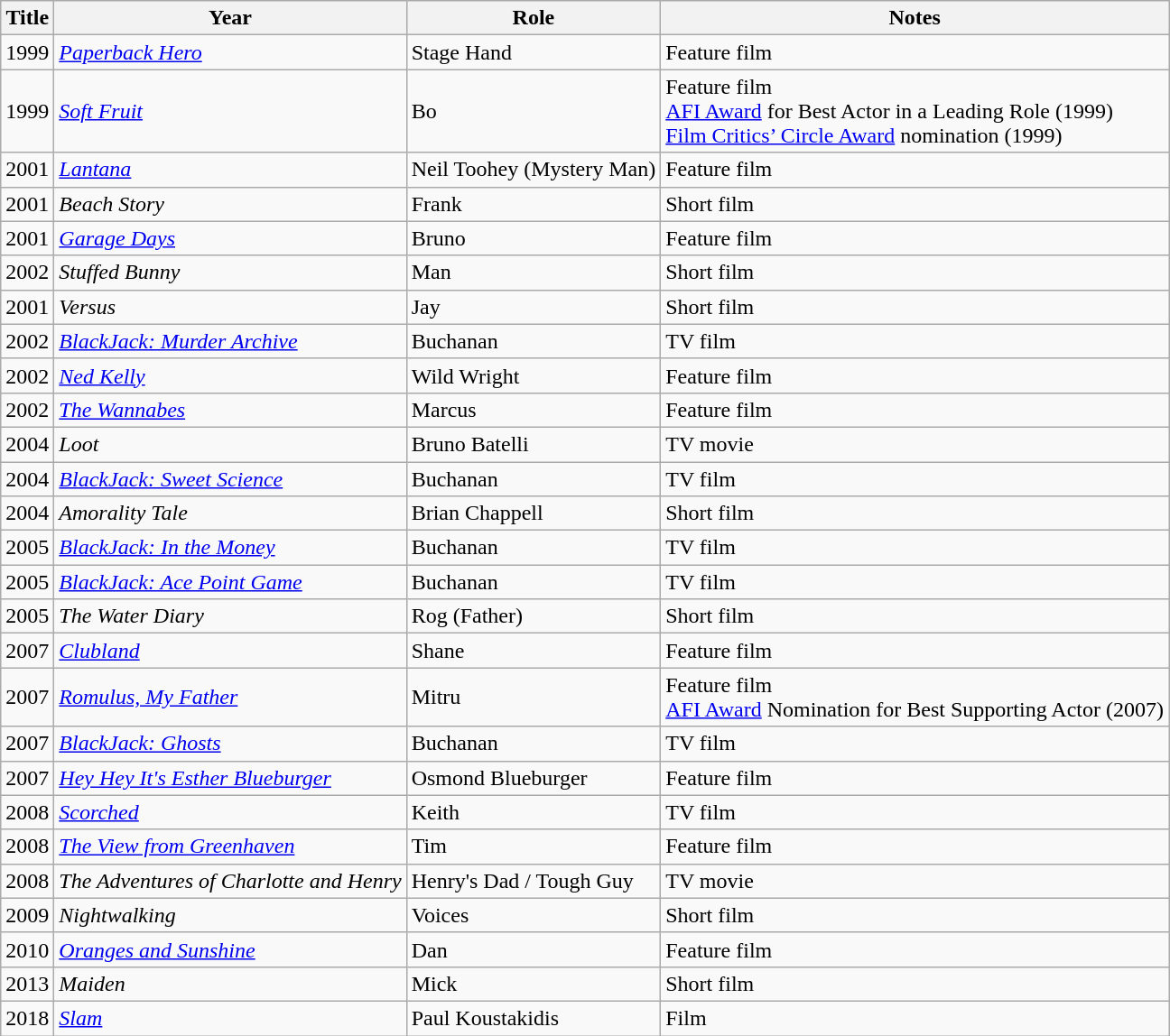<table class="wikitable sortable">
<tr>
<th>Title</th>
<th>Year</th>
<th>Role</th>
<th class="unsortable">Notes</th>
</tr>
<tr>
<td>1999</td>
<td><em><a href='#'>Paperback Hero</a></em></td>
<td>Stage Hand</td>
<td>Feature film</td>
</tr>
<tr>
<td>1999</td>
<td><em><a href='#'>Soft Fruit</a></em></td>
<td>Bo</td>
<td>Feature film<br><a href='#'>AFI Award</a> for Best Actor in a Leading Role (1999)<br><a href='#'>Film Critics’ Circle Award</a>  nomination (1999)</td>
</tr>
<tr>
<td>2001</td>
<td><em><a href='#'>Lantana</a></em></td>
<td>Neil Toohey (Mystery Man)</td>
<td>Feature film</td>
</tr>
<tr>
<td>2001</td>
<td><em>Beach Story</em></td>
<td>Frank</td>
<td>Short film</td>
</tr>
<tr>
<td>2001</td>
<td><em><a href='#'>Garage Days</a></em></td>
<td>Bruno</td>
<td>Feature film</td>
</tr>
<tr>
<td>2002</td>
<td><em>Stuffed Bunny</em></td>
<td>Man</td>
<td>Short film</td>
</tr>
<tr>
<td>2001</td>
<td><em>Versus</em></td>
<td>Jay</td>
<td>Short film</td>
</tr>
<tr>
<td>2002</td>
<td><em><a href='#'>BlackJack: Murder Archive</a></em></td>
<td>Buchanan</td>
<td>TV film</td>
</tr>
<tr>
<td>2002</td>
<td><em><a href='#'>Ned Kelly</a></em></td>
<td>Wild Wright</td>
<td>Feature film</td>
</tr>
<tr>
<td>2002</td>
<td><em><a href='#'>The Wannabes</a></em></td>
<td>Marcus</td>
<td>Feature film</td>
</tr>
<tr>
<td>2004</td>
<td><em>Loot</em></td>
<td>Bruno Batelli</td>
<td>TV movie</td>
</tr>
<tr>
<td>2004</td>
<td><em><a href='#'>BlackJack: Sweet Science</a></em></td>
<td>Buchanan</td>
<td>TV film</td>
</tr>
<tr>
<td>2004</td>
<td><em>Amorality Tale</em></td>
<td>Brian Chappell</td>
<td>Short film</td>
</tr>
<tr>
<td>2005</td>
<td><em><a href='#'>BlackJack: In the Money</a></em></td>
<td>Buchanan</td>
<td>TV film</td>
</tr>
<tr>
<td>2005</td>
<td><em><a href='#'>BlackJack: Ace Point Game</a></em></td>
<td>Buchanan</td>
<td>TV film</td>
</tr>
<tr>
<td>2005</td>
<td><em>The Water Diary</em></td>
<td>Rog (Father)</td>
<td>Short film</td>
</tr>
<tr>
<td>2007</td>
<td><em><a href='#'>Clubland</a></em></td>
<td>Shane</td>
<td>Feature film</td>
</tr>
<tr>
<td>2007</td>
<td><em><a href='#'>Romulus, My Father</a></em></td>
<td>Mitru</td>
<td>Feature film<br><a href='#'>AFI Award</a> Nomination for Best Supporting Actor (2007)</td>
</tr>
<tr>
<td>2007</td>
<td><em><a href='#'>BlackJack: Ghosts</a></em></td>
<td>Buchanan</td>
<td>TV film</td>
</tr>
<tr>
<td>2007</td>
<td><em><a href='#'>Hey Hey It's Esther Blueburger</a></em></td>
<td>Osmond Blueburger</td>
<td>Feature film</td>
</tr>
<tr>
<td>2008</td>
<td><em><a href='#'>Scorched</a></em></td>
<td>Keith</td>
<td>TV film</td>
</tr>
<tr>
<td>2008</td>
<td><em><a href='#'>The View from Greenhaven</a></em></td>
<td>Tim</td>
<td>Feature film</td>
</tr>
<tr>
<td>2008</td>
<td><em>The Adventures of Charlotte and Henry</em></td>
<td>Henry's Dad / Tough Guy</td>
<td>TV movie</td>
</tr>
<tr>
<td>2009</td>
<td><em>Nightwalking</em></td>
<td>Voices</td>
<td>Short film</td>
</tr>
<tr>
<td>2010</td>
<td><em><a href='#'>Oranges and Sunshine</a></em></td>
<td>Dan</td>
<td>Feature film</td>
</tr>
<tr>
<td>2013</td>
<td><em>Maiden</em></td>
<td>Mick</td>
<td>Short film</td>
</tr>
<tr>
<td>2018</td>
<td><em><a href='#'>Slam</a></em></td>
<td>Paul Koustakidis</td>
<td>Film</td>
</tr>
</table>
